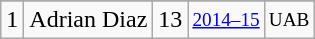<table class="wikitable">
<tr>
</tr>
<tr>
<td>1</td>
<td>Adrian Diaz</td>
<td>13</td>
<td style="font-size:80%;"><a href='#'>2014–15</a></td>
<td style="font-size:80%;">UAB</td>
</tr>
</table>
